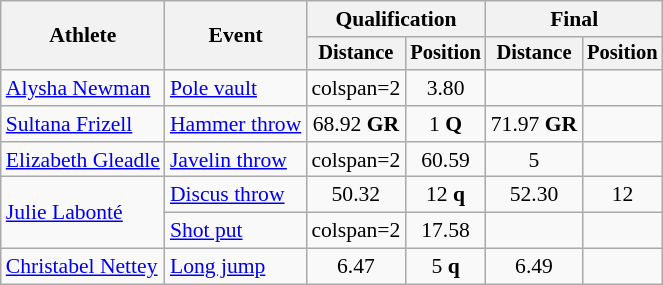<table class=wikitable style="font-size:90%">
<tr>
<th rowspan="2">Athlete</th>
<th rowspan="2">Event</th>
<th colspan="2">Qualification</th>
<th colspan="2">Final</th>
</tr>
<tr style="font-size:95%">
<th>Distance</th>
<th>Position</th>
<th>Distance</th>
<th>Position</th>
</tr>
<tr align=center>
<td align=left><a href='#'>Alysha Newman</a></td>
<td align=left><a href='#'>Pole vault</a></td>
<td>colspan=2 </td>
<td>3.80</td>
<td></td>
</tr>
<tr align=center>
<td align=left><a href='#'>Sultana Frizell</a></td>
<td align=left><a href='#'>Hammer throw</a></td>
<td>68.92 <strong>GR</strong></td>
<td>1 <strong>Q</strong></td>
<td>71.97 <strong>GR</strong></td>
<td></td>
</tr>
<tr align=center>
<td align=left><a href='#'>Elizabeth Gleadle</a></td>
<td align=left><a href='#'>Javelin throw</a></td>
<td>colspan=2 </td>
<td>60.59</td>
<td>5</td>
</tr>
<tr align=center>
<td align=left rowspan="2"><a href='#'>Julie Labonté</a></td>
<td align=left><a href='#'>Discus throw</a></td>
<td>50.32</td>
<td>12 <strong>q</strong></td>
<td>52.30</td>
<td>12</td>
</tr>
<tr align=center>
<td align=left><a href='#'>Shot put</a></td>
<td>colspan=2 </td>
<td>17.58</td>
<td></td>
</tr>
<tr align=center>
<td align=left><a href='#'>Christabel Nettey</a></td>
<td align=left><a href='#'>Long jump</a></td>
<td>6.47</td>
<td>5 <strong>q</strong></td>
<td>6.49</td>
<td></td>
</tr>
</table>
